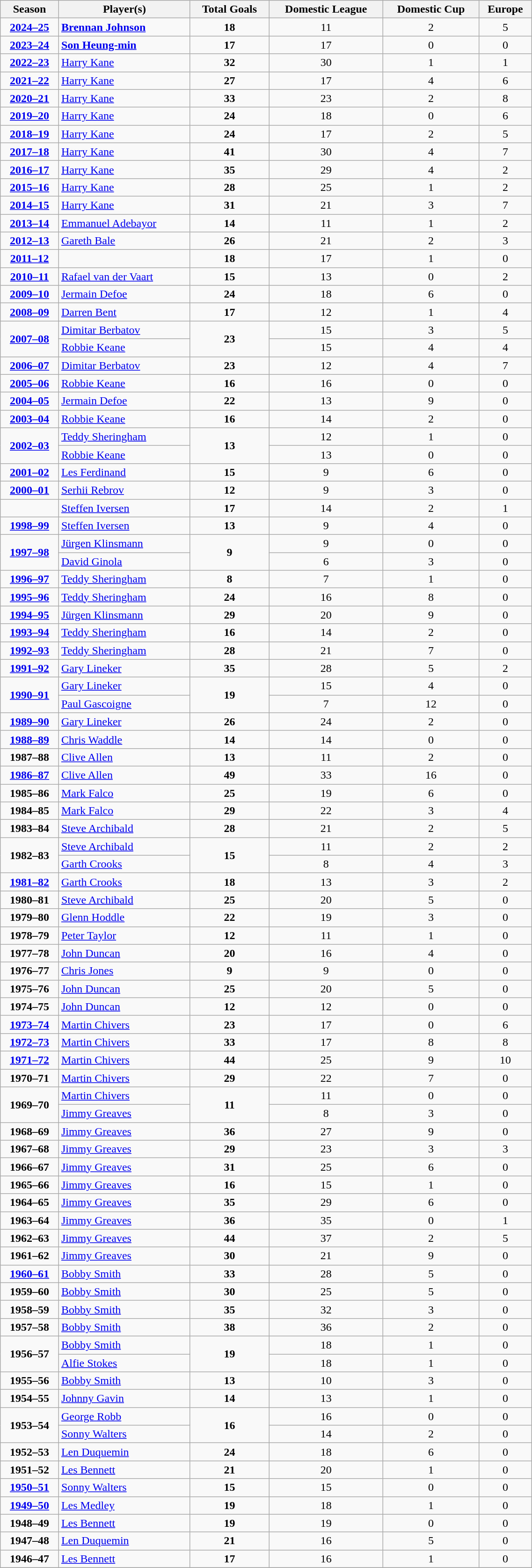<table class="wikitable sortable" style="width:60%; align:center; text-align:center">
<tr>
<th>Season</th>
<th class="unsortable">Player(s)</th>
<th>Total Goals</th>
<th>Domestic League</th>
<th>Domestic Cup</th>
<th>Europe</th>
</tr>
<tr>
<td><strong><a href='#'>2024–25</a></strong></td>
<td align="left"> <strong><a href='#'>Brennan Johnson</a></strong></td>
<td><strong>18</strong></td>
<td>11</td>
<td>2</td>
<td>5</td>
</tr>
<tr>
<td><strong><a href='#'>2023–24</a></strong></td>
<td align="left"> <strong><a href='#'>Son Heung-min</a></strong></td>
<td><strong>17</strong></td>
<td>17</td>
<td>0</td>
<td>0</td>
</tr>
<tr>
<td><strong><a href='#'>2022–23</a></strong></td>
<td align="left"> <a href='#'>Harry Kane</a></td>
<td><strong>32</strong></td>
<td>30</td>
<td>1</td>
<td>1</td>
</tr>
<tr>
<td><strong><a href='#'>2021–22</a></strong></td>
<td align="left"> <a href='#'>Harry Kane</a></td>
<td><strong>27</strong></td>
<td>17</td>
<td>4</td>
<td>6</td>
</tr>
<tr>
<td><strong><a href='#'>2020–21</a></strong></td>
<td align="left"> <a href='#'>Harry Kane</a></td>
<td><strong>33</strong></td>
<td>23</td>
<td>2</td>
<td>8</td>
</tr>
<tr>
<td><strong><a href='#'>2019–20</a></strong></td>
<td align="left"> <a href='#'>Harry Kane</a></td>
<td><strong>24</strong></td>
<td>18</td>
<td>0</td>
<td>6</td>
</tr>
<tr>
<td><strong><a href='#'>2018–19</a></strong></td>
<td align="left"> <a href='#'>Harry Kane</a></td>
<td><strong>24</strong></td>
<td>17</td>
<td>2</td>
<td>5</td>
</tr>
<tr>
<td><strong><a href='#'>2017–18</a></strong></td>
<td align="left"> <a href='#'>Harry Kane</a></td>
<td><strong>41</strong></td>
<td>30</td>
<td>4</td>
<td>7</td>
</tr>
<tr>
<td><strong><a href='#'>2016–17</a></strong></td>
<td align="left"> <a href='#'>Harry Kane</a></td>
<td><strong>35</strong></td>
<td>29</td>
<td>4</td>
<td>2</td>
</tr>
<tr>
<td><strong><a href='#'>2015–16</a></strong></td>
<td align="left"> <a href='#'>Harry Kane</a></td>
<td><strong>28</strong></td>
<td>25</td>
<td>1</td>
<td>2</td>
</tr>
<tr>
<td><strong><a href='#'>2014–15</a></strong></td>
<td align="left"> <a href='#'>Harry Kane</a></td>
<td><strong>31</strong></td>
<td>21</td>
<td>3</td>
<td>7</td>
</tr>
<tr>
<td><strong><a href='#'>2013–14</a></strong></td>
<td align="left"> <a href='#'>Emmanuel Adebayor</a></td>
<td><strong>14</strong></td>
<td>11</td>
<td>1</td>
<td>2</td>
</tr>
<tr>
<td><strong><a href='#'>2012–13</a></strong></td>
<td align="left"> <a href='#'>Gareth Bale</a></td>
<td><strong>26</strong></td>
<td>21</td>
<td>2</td>
<td>3</td>
</tr>
<tr>
<td><strong><a href='#'>2011–12</a></strong></td>
<td align="left"></td>
<td><strong>18</strong></td>
<td>17</td>
<td>1</td>
<td>0</td>
</tr>
<tr>
<td><strong><a href='#'>2010–11</a></strong></td>
<td align="left"> <a href='#'>Rafael van der Vaart</a></td>
<td><strong>15</strong></td>
<td>13</td>
<td>0</td>
<td>2</td>
</tr>
<tr>
<td><strong><a href='#'>2009–10</a></strong></td>
<td align="left"> <a href='#'>Jermain Defoe</a></td>
<td><strong>24</strong></td>
<td>18</td>
<td>6</td>
<td>0</td>
</tr>
<tr>
<td><strong><a href='#'>2008–09</a></strong></td>
<td align="left"> <a href='#'>Darren Bent</a></td>
<td><strong>17</strong></td>
<td>12</td>
<td>1</td>
<td>4</td>
</tr>
<tr>
<td rowspan=2><strong><a href='#'>2007–08</a></strong></td>
<td align="left"> <a href='#'>Dimitar Berbatov</a></td>
<td rowspan=2><strong>23</strong></td>
<td>15</td>
<td>3</td>
<td>5</td>
</tr>
<tr>
<td align="left"> <a href='#'>Robbie Keane</a></td>
<td>15</td>
<td>4</td>
<td>4</td>
</tr>
<tr>
<td><strong><a href='#'>2006–07</a></strong></td>
<td align="left"> <a href='#'>Dimitar Berbatov</a></td>
<td><strong>23</strong></td>
<td>12</td>
<td>4</td>
<td>7</td>
</tr>
<tr>
<td><strong><a href='#'>2005–06</a></strong></td>
<td align="left"> <a href='#'>Robbie Keane</a></td>
<td><strong>16</strong></td>
<td>16</td>
<td>0</td>
<td>0</td>
</tr>
<tr>
<td><strong><a href='#'>2004–05</a></strong></td>
<td align="left"> <a href='#'>Jermain Defoe</a></td>
<td><strong>22</strong></td>
<td>13</td>
<td>9</td>
<td>0</td>
</tr>
<tr>
<td><strong><a href='#'>2003–04</a></strong></td>
<td align="left"> <a href='#'>Robbie Keane</a></td>
<td><strong>16</strong></td>
<td>14</td>
<td>2</td>
<td>0</td>
</tr>
<tr>
<td rowspan=2><strong><a href='#'>2002–03</a></strong></td>
<td align="left"> <a href='#'>Teddy Sheringham</a></td>
<td rowspan=2><strong>13</strong></td>
<td>12</td>
<td>1</td>
<td>0</td>
</tr>
<tr>
<td align="left"> <a href='#'>Robbie Keane</a></td>
<td>13</td>
<td>0</td>
<td>0</td>
</tr>
<tr>
<td><strong><a href='#'>2001–02</a></strong></td>
<td align="left"> <a href='#'>Les Ferdinand</a></td>
<td><strong>15</strong></td>
<td>9</td>
<td>6</td>
<td>0</td>
</tr>
<tr>
<td><strong><a href='#'>2000–01</a></strong></td>
<td align="left"> <a href='#'>Serhii Rebrov</a></td>
<td><strong>12</strong></td>
<td>9</td>
<td>3</td>
<td>0</td>
</tr>
<tr>
<td><strong></strong></td>
<td align="left"> <a href='#'>Steffen Iversen</a></td>
<td><strong>17</strong></td>
<td>14</td>
<td>2</td>
<td>1</td>
</tr>
<tr>
<td><strong><a href='#'>1998–99</a></strong></td>
<td align="left"> <a href='#'>Steffen Iversen</a></td>
<td><strong>13</strong></td>
<td>9</td>
<td>4</td>
<td>0</td>
</tr>
<tr>
<td rowspan=2><strong><a href='#'>1997–98</a></strong></td>
<td align="left"> <a href='#'>Jürgen Klinsmann</a></td>
<td rowspan=2><strong>9</strong></td>
<td>9</td>
<td>0</td>
<td>0</td>
</tr>
<tr>
<td align="left"> <a href='#'>David Ginola</a></td>
<td>6</td>
<td>3</td>
<td>0</td>
</tr>
<tr>
<td><strong><a href='#'>1996–97</a></strong></td>
<td align="left"> <a href='#'>Teddy Sheringham</a></td>
<td><strong>8</strong></td>
<td>7</td>
<td>1</td>
<td>0</td>
</tr>
<tr>
<td><strong><a href='#'>1995–96</a></strong></td>
<td align="left"> <a href='#'>Teddy Sheringham</a></td>
<td><strong>24</strong></td>
<td>16</td>
<td>8</td>
<td>0</td>
</tr>
<tr>
<td><strong><a href='#'>1994–95</a></strong></td>
<td align="left"> <a href='#'>Jürgen Klinsmann</a></td>
<td><strong>29</strong></td>
<td>20</td>
<td>9</td>
<td>0</td>
</tr>
<tr>
<td><strong><a href='#'>1993–94</a></strong></td>
<td align="left"> <a href='#'>Teddy Sheringham</a></td>
<td><strong>16</strong></td>
<td>14</td>
<td>2</td>
<td>0</td>
</tr>
<tr>
<td><strong><a href='#'>1992–93</a></strong></td>
<td align="left"> <a href='#'>Teddy Sheringham</a></td>
<td><strong>28</strong></td>
<td>21</td>
<td>7</td>
<td>0</td>
</tr>
<tr>
<td><strong><a href='#'>1991–92</a></strong></td>
<td align="left"> <a href='#'>Gary Lineker</a></td>
<td><strong>35</strong></td>
<td>28</td>
<td>5</td>
<td>2</td>
</tr>
<tr>
<td rowspan=2><strong><a href='#'>1990–91</a></strong></td>
<td align="left"> <a href='#'>Gary Lineker</a></td>
<td rowspan=2><strong>19</strong></td>
<td>15</td>
<td>4</td>
<td>0</td>
</tr>
<tr>
<td align="left"> <a href='#'>Paul Gascoigne</a></td>
<td>7</td>
<td>12</td>
<td>0</td>
</tr>
<tr>
<td><strong><a href='#'>1989–90</a></strong></td>
<td align="left"> <a href='#'>Gary Lineker</a></td>
<td><strong>26</strong></td>
<td>24</td>
<td>2</td>
<td>0</td>
</tr>
<tr>
<td><strong><a href='#'>1988–89</a></strong></td>
<td align="left"> <a href='#'>Chris Waddle</a></td>
<td><strong>14</strong></td>
<td>14</td>
<td>0</td>
<td>0</td>
</tr>
<tr>
<td><strong>1987–88</strong></td>
<td align="left"> <a href='#'>Clive Allen</a></td>
<td><strong>13</strong></td>
<td>11</td>
<td>2</td>
<td>0</td>
</tr>
<tr>
<td><strong><a href='#'>1986–87</a></strong></td>
<td align="left"> <a href='#'>Clive Allen</a></td>
<td><strong>49</strong></td>
<td>33</td>
<td>16</td>
<td>0</td>
</tr>
<tr>
<td><strong>1985–86</strong></td>
<td align="left"> <a href='#'>Mark Falco</a></td>
<td><strong>25</strong></td>
<td>19</td>
<td>6</td>
<td>0</td>
</tr>
<tr>
<td><strong>1984–85</strong></td>
<td align="left"> <a href='#'>Mark Falco</a></td>
<td><strong>29</strong></td>
<td>22</td>
<td>3</td>
<td>4</td>
</tr>
<tr>
<td><strong>1983–84</strong></td>
<td align="left"> <a href='#'>Steve Archibald</a></td>
<td><strong>28</strong></td>
<td>21</td>
<td>2</td>
<td>5</td>
</tr>
<tr>
<td rowspan=2><strong>1982–83</strong></td>
<td align="left"> <a href='#'>Steve Archibald</a></td>
<td rowspan=2><strong>15</strong></td>
<td>11</td>
<td>2</td>
<td>2</td>
</tr>
<tr>
<td align="left"> <a href='#'>Garth Crooks</a></td>
<td>8</td>
<td>4</td>
<td>3</td>
</tr>
<tr>
<td><strong><a href='#'>1981–82</a></strong></td>
<td align="left"> <a href='#'>Garth Crooks</a></td>
<td><strong>18</strong></td>
<td>13</td>
<td>3</td>
<td>2</td>
</tr>
<tr>
<td><strong>1980–81</strong></td>
<td align="left"> <a href='#'>Steve Archibald</a></td>
<td><strong>25</strong></td>
<td>20</td>
<td>5</td>
<td>0</td>
</tr>
<tr>
<td><strong>1979–80</strong></td>
<td align="left"> <a href='#'>Glenn Hoddle</a></td>
<td><strong>22</strong></td>
<td>19</td>
<td>3</td>
<td>0</td>
</tr>
<tr>
<td><strong>1978–79</strong></td>
<td align="left"> <a href='#'>Peter Taylor</a></td>
<td><strong>12</strong></td>
<td>11</td>
<td>1</td>
<td>0</td>
</tr>
<tr>
<td><strong>1977–78</strong></td>
<td align="left"> <a href='#'>John Duncan</a></td>
<td><strong>20</strong></td>
<td>16</td>
<td>4</td>
<td>0</td>
</tr>
<tr>
<td><strong>1976–77</strong></td>
<td align="left"> <a href='#'>Chris Jones</a></td>
<td><strong>9</strong></td>
<td>9</td>
<td>0</td>
<td>0</td>
</tr>
<tr>
<td><strong>1975–76</strong></td>
<td align="left"> <a href='#'>John Duncan</a></td>
<td><strong>25</strong></td>
<td>20</td>
<td>5</td>
<td>0</td>
</tr>
<tr>
<td><strong>1974–75</strong></td>
<td align="left"> <a href='#'>John Duncan</a></td>
<td><strong>12</strong></td>
<td>12</td>
<td>0</td>
<td>0</td>
</tr>
<tr>
<td><strong><a href='#'>1973–74</a></strong></td>
<td align="left"> <a href='#'>Martin Chivers</a></td>
<td><strong>23</strong></td>
<td>17</td>
<td>0</td>
<td>6</td>
</tr>
<tr>
<td><strong><a href='#'>1972–73</a></strong></td>
<td align="left"> <a href='#'>Martin Chivers</a></td>
<td><strong>33</strong></td>
<td>17</td>
<td>8</td>
<td>8</td>
</tr>
<tr>
<td><strong><a href='#'>1971–72</a></strong></td>
<td align="left"> <a href='#'>Martin Chivers</a></td>
<td><strong>44</strong></td>
<td>25</td>
<td>9</td>
<td>10</td>
</tr>
<tr>
<td><strong>1970–71</strong></td>
<td align="left"> <a href='#'>Martin Chivers</a></td>
<td><strong>29</strong></td>
<td>22</td>
<td>7</td>
<td>0</td>
</tr>
<tr>
<td rowspan=2><strong>1969–70</strong></td>
<td align="left"> <a href='#'>Martin Chivers</a></td>
<td rowspan=2><strong>11</strong></td>
<td>11</td>
<td>0</td>
<td>0</td>
</tr>
<tr>
<td align="left"> <a href='#'>Jimmy Greaves</a></td>
<td>8</td>
<td>3</td>
<td>0</td>
</tr>
<tr>
<td><strong>1968–69</strong></td>
<td align="left"> <a href='#'>Jimmy Greaves</a></td>
<td><strong>36</strong></td>
<td>27</td>
<td>9</td>
<td>0</td>
</tr>
<tr>
<td><strong>1967–68</strong></td>
<td align="left"> <a href='#'>Jimmy Greaves</a></td>
<td><strong>29</strong></td>
<td>23</td>
<td>3</td>
<td>3</td>
</tr>
<tr>
<td><strong>1966–67</strong></td>
<td align="left"> <a href='#'>Jimmy Greaves</a></td>
<td><strong>31</strong></td>
<td>25</td>
<td>6</td>
<td>0</td>
</tr>
<tr>
<td><strong>1965–66</strong></td>
<td align="left"> <a href='#'>Jimmy Greaves</a></td>
<td><strong>16</strong></td>
<td>15</td>
<td>1</td>
<td>0</td>
</tr>
<tr>
<td><strong>1964–65</strong></td>
<td align="left"> <a href='#'>Jimmy Greaves</a></td>
<td><strong>35</strong></td>
<td>29</td>
<td>6</td>
<td>0</td>
</tr>
<tr>
<td><strong>1963–64</strong></td>
<td align="left"> <a href='#'>Jimmy Greaves</a></td>
<td><strong>36</strong></td>
<td>35</td>
<td>0</td>
<td>1</td>
</tr>
<tr>
<td><strong>1962–63</strong></td>
<td align="left"> <a href='#'>Jimmy Greaves</a></td>
<td><strong>44</strong></td>
<td>37</td>
<td>2</td>
<td>5</td>
</tr>
<tr>
<td><strong>1961–62</strong></td>
<td align="left"> <a href='#'>Jimmy Greaves</a></td>
<td><strong>30</strong></td>
<td>21</td>
<td>9</td>
<td>0</td>
</tr>
<tr>
<td><strong><a href='#'>1960–61</a></strong></td>
<td align="left"> <a href='#'>Bobby Smith</a></td>
<td><strong>33</strong></td>
<td>28</td>
<td>5</td>
<td>0</td>
</tr>
<tr>
<td><strong>1959–60</strong></td>
<td align="left"> <a href='#'>Bobby Smith</a></td>
<td><strong>30</strong></td>
<td>25</td>
<td>5</td>
<td>0</td>
</tr>
<tr>
<td><strong>1958–59</strong></td>
<td align="left"> <a href='#'>Bobby Smith</a></td>
<td><strong>35</strong></td>
<td>32</td>
<td>3</td>
<td>0</td>
</tr>
<tr>
<td><strong>1957–58</strong></td>
<td align="left"> <a href='#'>Bobby Smith</a></td>
<td><strong>38</strong></td>
<td>36</td>
<td>2</td>
<td>0</td>
</tr>
<tr>
<td rowspan=2><strong>1956–57</strong></td>
<td align="left"> <a href='#'>Bobby Smith</a></td>
<td rowspan=2><strong>19</strong></td>
<td>18</td>
<td>1</td>
<td>0</td>
</tr>
<tr>
<td align="left"> <a href='#'>Alfie Stokes</a></td>
<td>18</td>
<td>1</td>
<td>0</td>
</tr>
<tr>
<td><strong>1955–56</strong></td>
<td align="left"> <a href='#'>Bobby Smith</a></td>
<td><strong>13</strong></td>
<td>10</td>
<td>3</td>
<td>0</td>
</tr>
<tr>
<td><strong>1954–55</strong></td>
<td align="left"> <a href='#'>Johnny Gavin</a></td>
<td><strong>14</strong></td>
<td>13</td>
<td>1</td>
<td>0</td>
</tr>
<tr>
<td rowspan=2><strong>1953–54</strong></td>
<td align="left"> <a href='#'>George Robb</a></td>
<td rowspan=2><strong>16</strong></td>
<td>16</td>
<td>0</td>
<td>0</td>
</tr>
<tr>
<td align="left"> <a href='#'>Sonny Walters</a></td>
<td>14</td>
<td>2</td>
<td>0</td>
</tr>
<tr>
<td><strong>1952–53</strong></td>
<td align="left"> <a href='#'>Len Duquemin</a></td>
<td><strong>24</strong></td>
<td>18</td>
<td>6</td>
<td>0</td>
</tr>
<tr>
<td><strong>1951–52</strong></td>
<td align="left"> <a href='#'>Les Bennett</a></td>
<td><strong>21</strong></td>
<td>20</td>
<td>1</td>
<td>0</td>
</tr>
<tr>
<td><strong><a href='#'>1950–51</a></strong></td>
<td align="left"> <a href='#'>Sonny Walters</a></td>
<td><strong>15</strong></td>
<td>15</td>
<td>0</td>
<td>0</td>
</tr>
<tr>
<td><strong><a href='#'>1949–50</a></strong></td>
<td align="left"> <a href='#'>Les Medley</a></td>
<td><strong>19</strong></td>
<td>18</td>
<td>1</td>
<td>0</td>
</tr>
<tr>
<td><strong>1948–49</strong></td>
<td align="left"> <a href='#'>Les Bennett</a></td>
<td><strong>19</strong></td>
<td>19</td>
<td>0</td>
<td>0</td>
</tr>
<tr>
<td><strong>1947–48</strong></td>
<td align="left"> <a href='#'>Len Duquemin</a></td>
<td><strong>21</strong></td>
<td>16</td>
<td>5</td>
<td>0</td>
</tr>
<tr>
<td><strong>1946–47</strong></td>
<td align="left"> <a href='#'>Les Bennett</a></td>
<td><strong>17</strong></td>
<td>16</td>
<td>1</td>
<td>0</td>
</tr>
<tr>
</tr>
</table>
